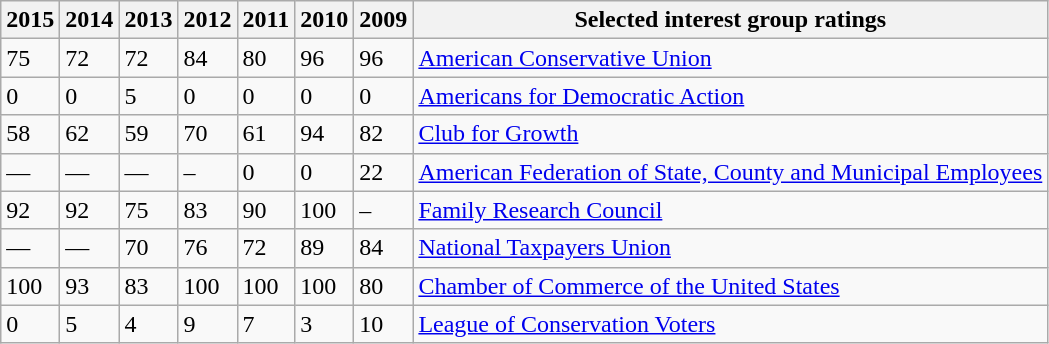<table class="wikitable sortable">
<tr>
<th>2015</th>
<th>2014</th>
<th>2013</th>
<th>2012</th>
<th>2011</th>
<th>2010</th>
<th>2009</th>
<th>Selected interest group ratings</th>
</tr>
<tr>
<td>75</td>
<td>72</td>
<td>72</td>
<td>84</td>
<td>80</td>
<td>96</td>
<td>96</td>
<td><a href='#'>American Conservative Union</a></td>
</tr>
<tr>
<td>0</td>
<td>0</td>
<td>5</td>
<td>0</td>
<td>0</td>
<td>0</td>
<td>0</td>
<td><a href='#'>Americans for Democratic Action</a></td>
</tr>
<tr>
<td>58</td>
<td>62</td>
<td>59</td>
<td>70</td>
<td>61</td>
<td>94</td>
<td>82</td>
<td><a href='#'>Club for Growth</a></td>
</tr>
<tr>
<td>—</td>
<td>—</td>
<td>—</td>
<td>–</td>
<td>0</td>
<td>0</td>
<td>22</td>
<td><a href='#'>American Federation of State, County and Municipal Employees</a></td>
</tr>
<tr>
<td>92</td>
<td>92</td>
<td>75</td>
<td>83</td>
<td>90</td>
<td>100</td>
<td>–</td>
<td><a href='#'>Family Research Council</a></td>
</tr>
<tr>
<td>—</td>
<td>—</td>
<td>70</td>
<td>76</td>
<td>72</td>
<td>89</td>
<td>84</td>
<td><a href='#'>National Taxpayers Union</a></td>
</tr>
<tr>
<td>100</td>
<td>93</td>
<td>83</td>
<td>100</td>
<td>100</td>
<td>100</td>
<td>80</td>
<td><a href='#'>Chamber of Commerce of the United States</a></td>
</tr>
<tr>
<td>0</td>
<td>5</td>
<td>4</td>
<td>9</td>
<td>7</td>
<td>3</td>
<td>10</td>
<td><a href='#'>League of Conservation Voters</a></td>
</tr>
</table>
